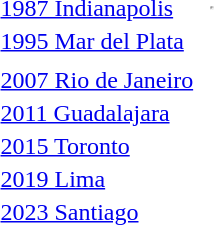<table>
<tr>
<td><a href='#'>1987 Indianapolis</a></td>
<td></td>
<td></td>
<td><hr></td>
</tr>
<tr>
<td><a href='#'>1995 Mar del Plata</a></td>
<td></td>
<td></td>
<td></td>
</tr>
<tr>
<td></td>
<td></td>
<td></td>
<td></td>
</tr>
<tr>
<td><a href='#'>2007 Rio de Janeiro</a></td>
<td></td>
<td></td>
<td></td>
</tr>
<tr>
<td><a href='#'>2011 Guadalajara</a></td>
<td></td>
<td></td>
<td></td>
</tr>
<tr>
<td><a href='#'>2015 Toronto</a></td>
<td></td>
<td></td>
<td></td>
</tr>
<tr>
<td><a href='#'>2019 Lima</a></td>
<td></td>
<td></td>
<td></td>
</tr>
<tr>
<td><a href='#'>2023 Santiago</a></td>
<td></td>
<td></td>
<td></td>
</tr>
</table>
